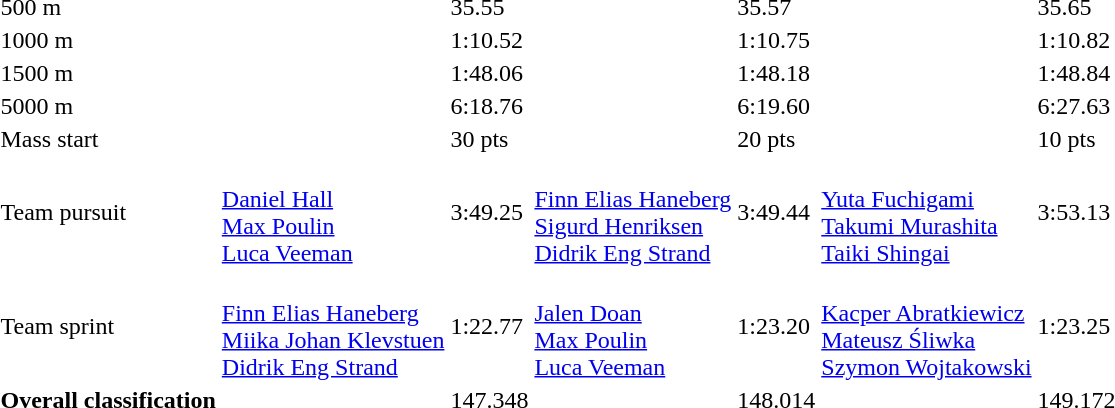<table>
<tr>
<td>500 m</td>
<td></td>
<td>35.55</td>
<td></td>
<td>35.57</td>
<td></td>
<td>35.65</td>
</tr>
<tr>
<td>1000 m</td>
<td></td>
<td>1:10.52</td>
<td></td>
<td>1:10.75</td>
<td></td>
<td>1:10.82</td>
</tr>
<tr>
<td>1500 m</td>
<td></td>
<td>1:48.06</td>
<td></td>
<td>1:48.18</td>
<td></td>
<td>1:48.84</td>
</tr>
<tr>
<td>5000 m</td>
<td></td>
<td>6:18.76</td>
<td></td>
<td>6:19.60</td>
<td></td>
<td>6:27.63</td>
</tr>
<tr>
<td>Mass start</td>
<td></td>
<td>30 pts</td>
<td></td>
<td>20 pts</td>
<td></td>
<td>10 pts</td>
</tr>
<tr>
<td>Team pursuit</td>
<td><br><a href='#'>Daniel Hall</a><br><a href='#'>Max Poulin</a><br><a href='#'>Luca Veeman</a></td>
<td>3:49.25</td>
<td><br><a href='#'>Finn Elias Haneberg</a><br><a href='#'>Sigurd Henriksen</a><br><a href='#'>Didrik Eng Strand</a></td>
<td>3:49.44</td>
<td><br><a href='#'>Yuta Fuchigami</a><br><a href='#'>Takumi Murashita</a><br><a href='#'>Taiki Shingai</a></td>
<td>3:53.13</td>
</tr>
<tr>
<td>Team sprint</td>
<td><br><a href='#'>Finn Elias Haneberg</a><br><a href='#'>Miika Johan Klevstuen</a><br><a href='#'>Didrik Eng Strand</a></td>
<td>1:22.77</td>
<td><br><a href='#'>Jalen Doan</a><br><a href='#'>Max Poulin</a><br><a href='#'>Luca Veeman</a></td>
<td>1:23.20</td>
<td><br><a href='#'>Kacper Abratkiewicz</a><br><a href='#'>Mateusz Śliwka</a><br><a href='#'>Szymon Wojtakowski</a></td>
<td>1:23.25</td>
</tr>
<tr>
<td><strong>Overall classification</strong></td>
<td></td>
<td>147.348</td>
<td></td>
<td>148.014</td>
<td></td>
<td>149.172</td>
</tr>
</table>
